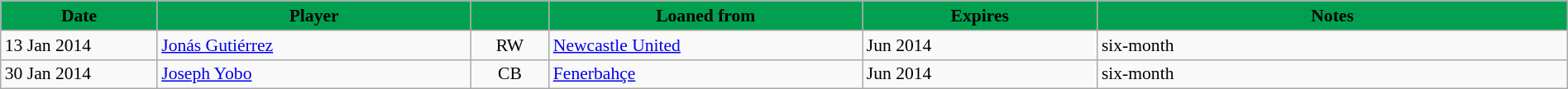<table class="wikitable"  style="font-size:90%; width:100%;">
<tr>
<th style="background:#00a050; color:black; width:10%">Date</th>
<th style="background:#00a050; color:black; width:20%">Player</th>
<th style="background:#00a050; color:black; width:5%"></th>
<th style="background:#00a050; color:black; width:20%">Loaned from</th>
<th style="background:#00a050; color:black; width:15%">Expires</th>
<th style="background:#00a050; color:black; width:30%">Notes</th>
</tr>
<tr>
<td>13 Jan 2014</td>
<td><a href='#'>Jonás Gutiérrez</a></td>
<td style="text-align:center;">RW</td>
<td><a href='#'>Newcastle United</a></td>
<td>Jun 2014</td>
<td>six-month</td>
</tr>
<tr>
<td>30 Jan 2014</td>
<td><a href='#'>Joseph Yobo</a></td>
<td style="text-align:center;">CB</td>
<td><a href='#'>Fenerbahçe</a></td>
<td>Jun 2014</td>
<td>six-month</td>
</tr>
</table>
